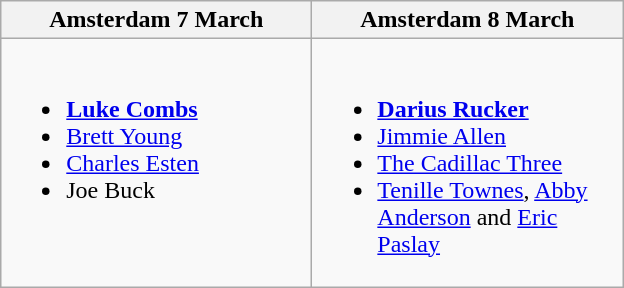<table class="wikitable">
<tr>
<th scope="col" style="width: 200px;">Amsterdam 7 March</th>
<th scope="col" style="width: 200px;">Amsterdam 8 March</th>
</tr>
<tr style="vertical-align: top;">
<td><br><ul><li><strong><a href='#'>Luke Combs</a></strong></li><li><a href='#'>Brett Young</a></li><li><a href='#'>Charles Esten</a></li><li>Joe Buck</li></ul></td>
<td><br><ul><li><strong><a href='#'>Darius Rucker</a></strong></li><li><a href='#'>Jimmie Allen</a></li><li><a href='#'>The Cadillac Three</a></li><li><a href='#'>Tenille Townes</a>, <a href='#'>Abby Anderson</a> and <a href='#'>Eric Paslay</a></li></ul></td>
</tr>
</table>
